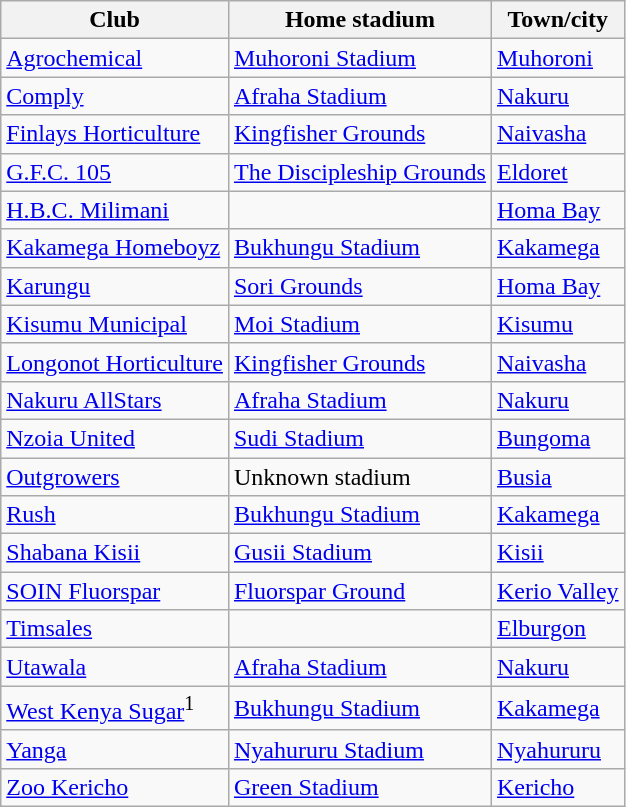<table class="wikitable">
<tr>
<th>Club</th>
<th>Home stadium</th>
<th>Town/city</th>
</tr>
<tr>
<td><a href='#'>Agrochemical</a></td>
<td><a href='#'>Muhoroni Stadium</a></td>
<td><a href='#'>Muhoroni</a></td>
</tr>
<tr>
<td><a href='#'>Comply</a></td>
<td><a href='#'>Afraha Stadium</a></td>
<td><a href='#'>Nakuru</a></td>
</tr>
<tr>
<td><a href='#'>Finlays Horticulture</a></td>
<td><a href='#'>Kingfisher Grounds</a></td>
<td><a href='#'>Naivasha</a></td>
</tr>
<tr>
<td><a href='#'>G.F.C. 105</a></td>
<td><a href='#'>The Discipleship Grounds</a></td>
<td><a href='#'>Eldoret</a></td>
</tr>
<tr>
<td><a href='#'>H.B.C. Milimani</a></td>
<td></td>
<td><a href='#'>Homa Bay</a></td>
</tr>
<tr>
<td><a href='#'>Kakamega Homeboyz</a></td>
<td><a href='#'>Bukhungu Stadium</a></td>
<td><a href='#'>Kakamega</a></td>
</tr>
<tr>
<td><a href='#'>Karungu</a></td>
<td><a href='#'>Sori Grounds</a></td>
<td><a href='#'>Homa Bay</a></td>
</tr>
<tr>
<td><a href='#'>Kisumu Municipal</a></td>
<td><a href='#'>Moi Stadium</a></td>
<td><a href='#'>Kisumu</a></td>
</tr>
<tr>
<td><a href='#'>Longonot Horticulture</a></td>
<td><a href='#'>Kingfisher Grounds</a></td>
<td><a href='#'>Naivasha</a></td>
</tr>
<tr>
<td><a href='#'>Nakuru AllStars</a></td>
<td><a href='#'>Afraha Stadium</a></td>
<td><a href='#'>Nakuru</a></td>
</tr>
<tr>
<td><a href='#'>Nzoia United</a></td>
<td><a href='#'>Sudi Stadium</a></td>
<td><a href='#'>Bungoma</a></td>
</tr>
<tr>
<td><a href='#'>Outgrowers</a></td>
<td>Unknown stadium</td>
<td><a href='#'>Busia</a></td>
</tr>
<tr>
<td><a href='#'>Rush</a></td>
<td><a href='#'>Bukhungu Stadium</a></td>
<td><a href='#'>Kakamega</a></td>
</tr>
<tr>
<td><a href='#'>Shabana Kisii</a></td>
<td><a href='#'>Gusii Stadium</a></td>
<td><a href='#'>Kisii</a></td>
</tr>
<tr>
<td><a href='#'>SOIN Fluorspar</a></td>
<td><a href='#'>Fluorspar Ground</a></td>
<td><a href='#'>Kerio Valley</a></td>
</tr>
<tr>
<td><a href='#'>Timsales</a></td>
<td></td>
<td><a href='#'>Elburgon</a></td>
</tr>
<tr>
<td><a href='#'>Utawala</a></td>
<td><a href='#'>Afraha Stadium</a></td>
<td><a href='#'>Nakuru</a></td>
</tr>
<tr>
<td><a href='#'>West Kenya Sugar</a><sup>1</sup></td>
<td><a href='#'>Bukhungu Stadium</a></td>
<td><a href='#'>Kakamega</a></td>
</tr>
<tr>
<td><a href='#'>Yanga</a></td>
<td><a href='#'>Nyahururu Stadium</a></td>
<td><a href='#'>Nyahururu</a></td>
</tr>
<tr>
<td><a href='#'>Zoo Kericho</a></td>
<td><a href='#'>Green Stadium</a></td>
<td><a href='#'>Kericho</a></td>
</tr>
</table>
